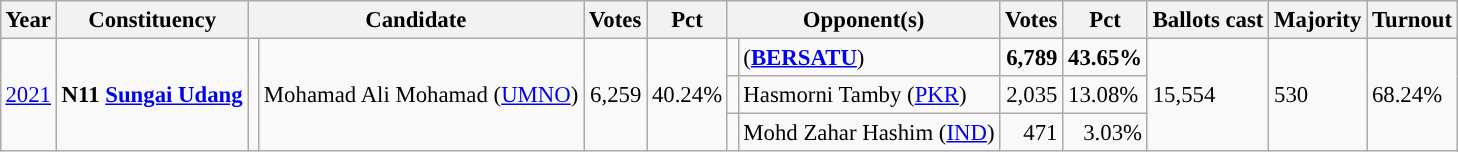<table class="wikitable" style="margin:0.5em ; font-size:95%">
<tr>
<th>Year</th>
<th>Constituency</th>
<th colspan=2>Candidate</th>
<th>Votes</th>
<th>Pct</th>
<th colspan=2>Opponent(s)</th>
<th>Votes</th>
<th>Pct</th>
<th>Ballots cast</th>
<th>Majority</th>
<th>Turnout</th>
</tr>
<tr>
<td rowspan=3><a href='#'>2021</a></td>
<td rowspan=3><strong>N11 <a href='#'>Sungai Udang</a></strong></td>
<td rowspan=3 ></td>
<td rowspan=3>Mohamad Ali Mohamad (<a href='#'>UMNO</a>)</td>
<td rowspan=3 align="right">6,259</td>
<td rowspan=3>40.24%</td>
<td></td>
<td> (<a href='#'><strong>BERSATU</strong></a>)</td>
<td align="right"><strong>6,789</strong></td>
<td><strong>43.65%</strong></td>
<td rowspan=3>15,554</td>
<td rowspan=3>530</td>
<td rowspan=3>68.24%</td>
</tr>
<tr>
<td></td>
<td>Hasmorni Tamby (<a href='#'>PKR</a>)</td>
<td align="right">2,035</td>
<td>13.08%</td>
</tr>
<tr>
<td></td>
<td>Mohd Zahar Hashim (<a href='#'>IND</a>)</td>
<td align="right">471</td>
<td align="right">3.03%</td>
</tr>
</table>
